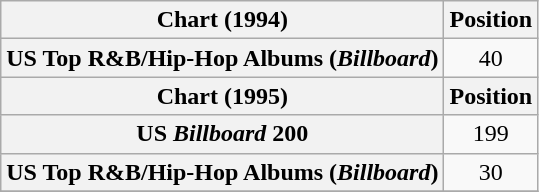<table class="wikitable sortable plainrowheaders" style="text-align:center">
<tr>
<th scope="col">Chart (1994)</th>
<th scope="col">Position</th>
</tr>
<tr>
<th scope="row">US Top R&B/Hip-Hop Albums (<em>Billboard</em>)</th>
<td style="text-align:center;">40</td>
</tr>
<tr>
<th scope="col">Chart (1995)</th>
<th scope="col">Position</th>
</tr>
<tr>
<th scope="row">US <em>Billboard</em> 200</th>
<td style="text-align:center;">199</td>
</tr>
<tr>
<th scope="row">US Top R&B/Hip-Hop Albums (<em>Billboard</em>)</th>
<td style="text-align:center;">30</td>
</tr>
<tr>
</tr>
</table>
